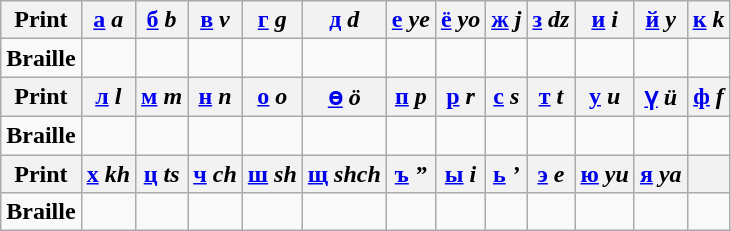<table class="wikitable" style="text-align:center">
<tr>
<th><strong>Print</strong></th>
<th><a href='#'>а</a> <em>a</em></th>
<th><a href='#'>б</a> <em>b</em></th>
<th><a href='#'>в</a> <em>v</em></th>
<th><a href='#'>г</a> <em>g</em></th>
<th><a href='#'>д</a> <em>d</em></th>
<th><a href='#'>е</a> <em>ye</em></th>
<th><a href='#'>ё</a> <em>yo</em></th>
<th><a href='#'>ж</a> <em>j</em></th>
<th><a href='#'>з</a> <em>dz</em></th>
<th><a href='#'>и</a> <em>i</em></th>
<th><a href='#'>й</a> <em>y</em></th>
<th><a href='#'>к</a> <em>k</em></th>
</tr>
<tr>
<td><strong>Braille</strong></td>
<td></td>
<td></td>
<td></td>
<td></td>
<td></td>
<td></td>
<td></td>
<td></td>
<td></td>
<td></td>
<td></td>
<td></td>
</tr>
<tr>
<th><strong>Print</strong></th>
<th><a href='#'>л</a> <em>l</em></th>
<th><a href='#'>м</a> <em>m</em></th>
<th><a href='#'>н</a> <em>n</em></th>
<th><a href='#'>о</a> <em>o</em></th>
<th><a href='#'>ө</a> <em>ö</em></th>
<th><a href='#'>п</a> <em>p</em></th>
<th><a href='#'>р</a> <em>r</em></th>
<th><a href='#'>с</a> <em>s</em></th>
<th><a href='#'>т</a> <em>t</em></th>
<th><a href='#'>у</a> <em>u</em></th>
<th><a href='#'>ү</a> <em>ü</em></th>
<th><a href='#'>ф</a> <em>f</em></th>
</tr>
<tr>
<td><strong>Braille</strong></td>
<td></td>
<td></td>
<td></td>
<td></td>
<td></td>
<td></td>
<td></td>
<td></td>
<td></td>
<td></td>
<td></td>
<td></td>
</tr>
<tr>
<th><strong>Print</strong></th>
<th><a href='#'>х</a> <em>kh</em></th>
<th><a href='#'>ц</a> <em>ts</em></th>
<th><a href='#'>ч</a> <em>ch</em></th>
<th><a href='#'>ш</a> <em>sh</em></th>
<th><a href='#'>щ</a> <em>shch</em></th>
<th><a href='#'>ъ</a> <em>”</em></th>
<th><a href='#'>ы</a> <em>i</em></th>
<th><a href='#'>ь</a> <em>’</em></th>
<th><a href='#'>э</a> <em>e</em></th>
<th><a href='#'>ю</a> <em>yu</em></th>
<th><a href='#'>я</a> <em>ya</em></th>
<th> </th>
</tr>
<tr>
<td><strong>Braille</strong></td>
<td></td>
<td></td>
<td></td>
<td></td>
<td></td>
<td></td>
<td></td>
<td></td>
<td></td>
<td></td>
<td></td>
<td></td>
</tr>
</table>
